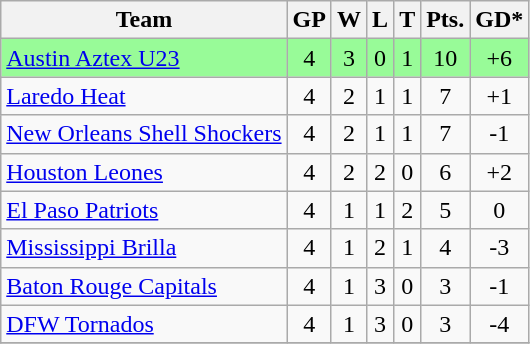<table class="wikitable">
<tr>
<th>Team</th>
<th>GP</th>
<th>W</th>
<th>L</th>
<th>T</th>
<th>Pts.</th>
<th>GD*</th>
</tr>
<tr bgcolor=#98FB98>
<td><a href='#'>Austin Aztex U23</a></td>
<td align=center>4</td>
<td align=center>3</td>
<td align=center>0</td>
<td align=center>1</td>
<td align=center>10</td>
<td align=center>+6</td>
</tr>
<tr>
<td><a href='#'>Laredo Heat</a></td>
<td align=center>4</td>
<td align=center>2</td>
<td align=center>1</td>
<td align=center>1</td>
<td align=center>7</td>
<td align=center>+1</td>
</tr>
<tr>
<td><a href='#'>New Orleans Shell Shockers</a></td>
<td align=center>4</td>
<td align=center>2</td>
<td align=center>1</td>
<td align=center>1</td>
<td align=center>7</td>
<td align=center>-1</td>
</tr>
<tr>
<td><a href='#'>Houston Leones</a></td>
<td align=center>4</td>
<td align=center>2</td>
<td align=center>2</td>
<td align=center>0</td>
<td align=center>6</td>
<td align=center>+2</td>
</tr>
<tr>
<td><a href='#'>El Paso Patriots</a></td>
<td align=center>4</td>
<td align=center>1</td>
<td align=center>1</td>
<td align=center>2</td>
<td align=center>5</td>
<td align=center>0</td>
</tr>
<tr>
<td><a href='#'>Mississippi Brilla</a></td>
<td align=center>4</td>
<td align=center>1</td>
<td align=center>2</td>
<td align=center>1</td>
<td align=center>4</td>
<td align=center>-3</td>
</tr>
<tr>
<td><a href='#'>Baton Rouge Capitals</a></td>
<td align=center>4</td>
<td align=center>1</td>
<td align=center>3</td>
<td align=center>0</td>
<td align=center>3</td>
<td align=center>-1</td>
</tr>
<tr>
<td><a href='#'>DFW Tornados</a></td>
<td align=center>4</td>
<td align=center>1</td>
<td align=center>3</td>
<td align=center>0</td>
<td align=center>3</td>
<td align=center>-4</td>
</tr>
<tr>
</tr>
</table>
